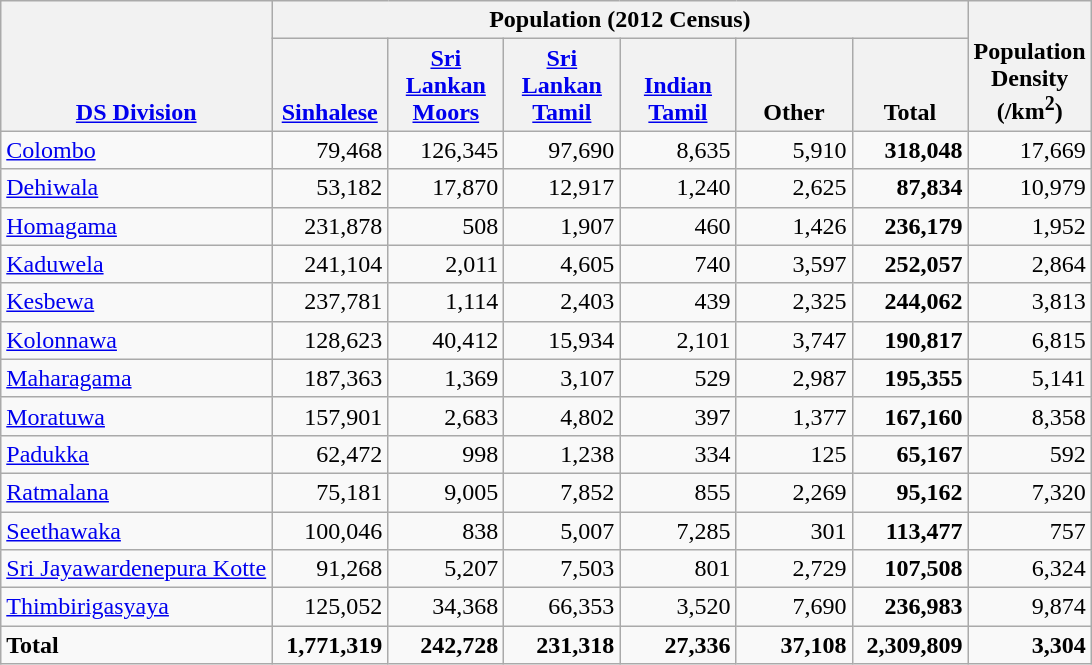<table class="wikitable" style="text-align:right;">
<tr style="vertical-align:bottom;">
<th rowspan=2><a href='#'>DS Division</a></th>
<th colspan=6>Population (2012 Census)</th>
<th rowspan=2>Population<br>Density<br>(/km<sup>2</sup>)</th>
</tr>
<tr style="vertical-align:bottom;">
<th style="width:70px;"><a href='#'>Sinhalese</a></th>
<th style="width:70px;"><a href='#'>Sri Lankan Moors</a></th>
<th style="width:70px;"><a href='#'>Sri Lankan<br>Tamil</a></th>
<th style="width:70px;"><a href='#'>Indian<br>Tamil</a></th>
<th style="width:70px;">Other</th>
<th style="width:70px;">Total</th>
</tr>
<tr>
<td align=left><a href='#'>Colombo</a></td>
<td>79,468</td>
<td>126,345</td>
<td>97,690</td>
<td>8,635</td>
<td>5,910</td>
<td><strong>318,048</strong></td>
<td>17,669</td>
</tr>
<tr>
<td align=left><a href='#'>Dehiwala</a></td>
<td>53,182</td>
<td>17,870</td>
<td>12,917</td>
<td>1,240</td>
<td>2,625</td>
<td><strong>87,834</strong></td>
<td>10,979</td>
</tr>
<tr>
<td align=left><a href='#'>Homagama</a></td>
<td>231,878</td>
<td>508</td>
<td>1,907</td>
<td>460</td>
<td>1,426</td>
<td><strong>236,179</strong></td>
<td>1,952</td>
</tr>
<tr>
<td align=left><a href='#'>Kaduwela</a></td>
<td>241,104</td>
<td>2,011</td>
<td>4,605</td>
<td>740</td>
<td>3,597</td>
<td><strong>252,057</strong></td>
<td>2,864</td>
</tr>
<tr>
<td align=left><a href='#'>Kesbewa</a></td>
<td>237,781</td>
<td>1,114</td>
<td>2,403</td>
<td>439</td>
<td>2,325</td>
<td><strong>244,062</strong></td>
<td>3,813</td>
</tr>
<tr>
<td align=left><a href='#'>Kolonnawa</a></td>
<td>128,623</td>
<td>40,412</td>
<td>15,934</td>
<td>2,101</td>
<td>3,747</td>
<td><strong>190,817</strong></td>
<td>6,815</td>
</tr>
<tr>
<td align=left><a href='#'>Maharagama</a></td>
<td>187,363</td>
<td>1,369</td>
<td>3,107</td>
<td>529</td>
<td>2,987</td>
<td><strong>195,355</strong></td>
<td>5,141</td>
</tr>
<tr>
<td align=left><a href='#'>Moratuwa</a></td>
<td>157,901</td>
<td>2,683</td>
<td>4,802</td>
<td>397</td>
<td>1,377</td>
<td><strong>167,160</strong></td>
<td>8,358</td>
</tr>
<tr>
<td align=left><a href='#'>Padukka</a></td>
<td>62,472</td>
<td>998</td>
<td>1,238</td>
<td>334</td>
<td>125</td>
<td><strong>65,167</strong></td>
<td>592</td>
</tr>
<tr>
<td align=left><a href='#'>Ratmalana</a></td>
<td>75,181</td>
<td>9,005</td>
<td>7,852</td>
<td>855</td>
<td>2,269</td>
<td><strong>95,162</strong></td>
<td>7,320</td>
</tr>
<tr>
<td align=left><a href='#'>Seethawaka</a></td>
<td>100,046</td>
<td>838</td>
<td>5,007</td>
<td>7,285</td>
<td>301</td>
<td><strong>113,477</strong></td>
<td>757</td>
</tr>
<tr>
<td align=left><a href='#'>Sri Jayawardenepura Kotte</a></td>
<td>91,268</td>
<td>5,207</td>
<td>7,503</td>
<td>801</td>
<td>2,729</td>
<td><strong>107,508</strong></td>
<td>6,324</td>
</tr>
<tr>
<td align=left><a href='#'>Thimbirigasyaya</a></td>
<td>125,052</td>
<td>34,368</td>
<td>66,353</td>
<td>3,520</td>
<td>7,690</td>
<td><strong>236,983</strong></td>
<td>9,874</td>
</tr>
<tr style="font-weight:bold">
<td style="text-align:left;">Total</td>
<td>1,771,319</td>
<td>242,728</td>
<td>231,318</td>
<td>27,336</td>
<td>37,108</td>
<td>2,309,809</td>
<td>3,304</td>
</tr>
</table>
